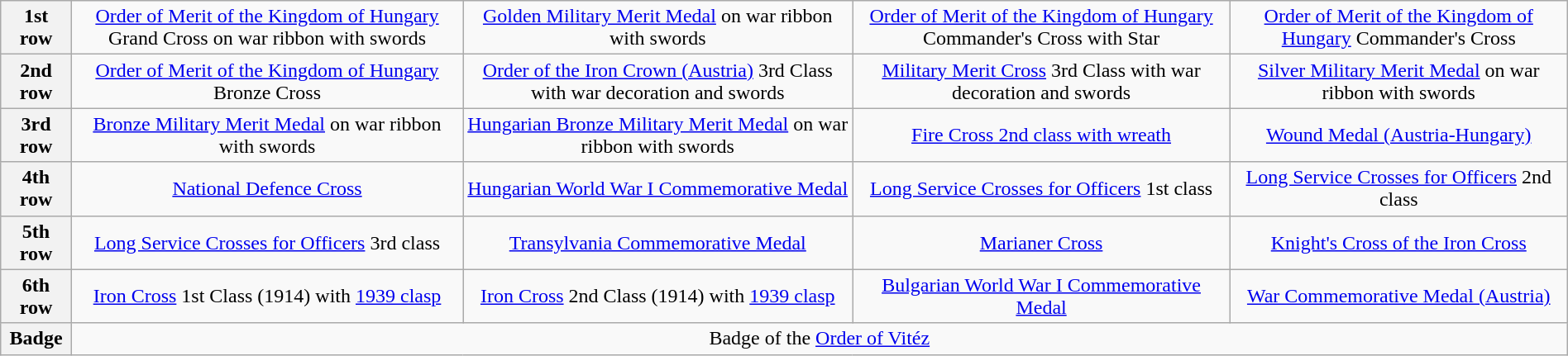<table class="wikitable" style="margin:1em auto; text-align:center;">
<tr>
<th>1st row</th>
<td><a href='#'>Order of Merit of the Kingdom of Hungary</a> Grand Cross on war ribbon with swords</td>
<td><a href='#'>Golden Military Merit Medal</a> on war ribbon with swords</td>
<td><a href='#'>Order of Merit of the Kingdom of Hungary</a> Commander's Cross with Star</td>
<td><a href='#'>Order of Merit of the Kingdom of Hungary</a> Commander's Cross</td>
</tr>
<tr>
<th>2nd row</th>
<td><a href='#'>Order of Merit of the Kingdom of Hungary</a> Bronze Cross</td>
<td><a href='#'>Order of the Iron Crown (Austria)</a> 3rd Class with war decoration and swords</td>
<td><a href='#'>Military Merit Cross</a> 3rd Class with war decoration and swords</td>
<td><a href='#'>Silver Military Merit Medal</a> on war ribbon with swords</td>
</tr>
<tr>
<th>3rd row</th>
<td><a href='#'>Bronze Military Merit Medal</a> on war ribbon with swords</td>
<td><a href='#'>Hungarian Bronze Military Merit Medal</a> on war ribbon with swords</td>
<td><a href='#'>Fire Cross 2nd class with wreath</a></td>
<td><a href='#'>Wound Medal (Austria-Hungary)</a></td>
</tr>
<tr>
<th>4th row</th>
<td><a href='#'>National Defence Cross</a></td>
<td><a href='#'>Hungarian World War I Commemorative Medal</a></td>
<td><a href='#'>Long Service Crosses for Officers</a> 1st class</td>
<td><a href='#'>Long Service Crosses for Officers</a> 2nd class</td>
</tr>
<tr>
<th>5th row</th>
<td><a href='#'>Long Service Crosses for Officers</a> 3rd class</td>
<td><a href='#'>Transylvania Commemorative Medal</a></td>
<td><a href='#'>Marianer Cross</a></td>
<td><a href='#'>Knight's Cross of the Iron Cross</a></td>
</tr>
<tr>
<th>6th row</th>
<td><a href='#'>Iron Cross</a> 1st Class (1914) with <a href='#'>1939 clasp</a></td>
<td><a href='#'>Iron Cross</a> 2nd Class (1914) with <a href='#'>1939 clasp</a></td>
<td><a href='#'>Bulgarian World War I Commemorative Medal</a></td>
<td><a href='#'>War Commemorative Medal (Austria)</a></td>
</tr>
<tr>
<th>Badge</th>
<td align=center colspan="4">Badge of the <a href='#'>Order of Vitéz</a></td>
</tr>
</table>
